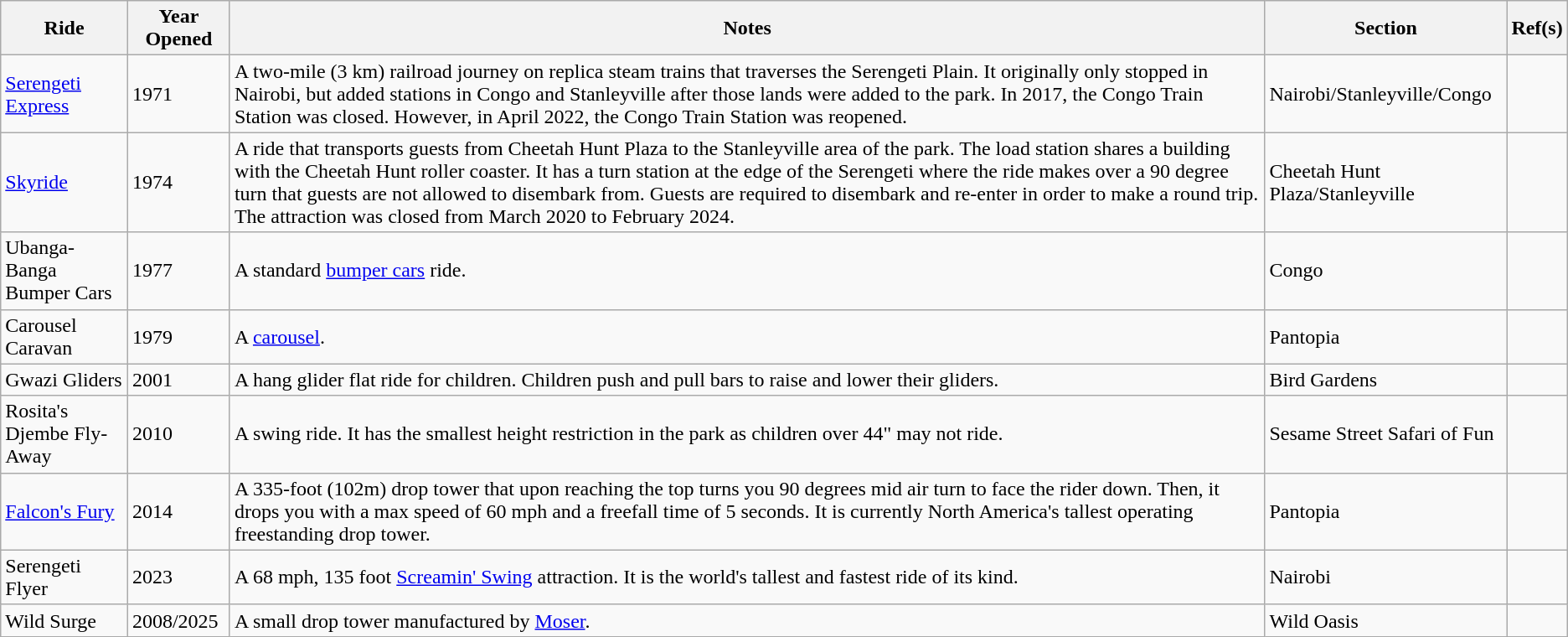<table class=wikitable>
<tr>
<th>Ride</th>
<th>Year Opened</th>
<th>Notes</th>
<th>Section</th>
<th>Ref(s)</th>
</tr>
<tr>
<td><a href='#'>Serengeti Express</a></td>
<td>1971</td>
<td>A two-mile (3 km) railroad journey on replica steam trains that traverses the Serengeti Plain. It originally only stopped in Nairobi, but added stations in Congo and Stanleyville after those lands were added to the park. In 2017, the Congo Train Station was closed. However, in April 2022, the Congo Train Station was reopened.</td>
<td>Nairobi/Stanleyville/Congo</td>
<td></td>
</tr>
<tr>
<td><a href='#'>Skyride</a></td>
<td>1974</td>
<td>A ride that transports guests from Cheetah Hunt Plaza to the Stanleyville area of the park. The load station shares a building with the Cheetah Hunt roller coaster. It has a turn station at the edge of the Serengeti where the ride makes over a 90 degree turn that guests are not allowed to disembark from. Guests are required to disembark and re-enter in order to make a round trip. The attraction was closed from March 2020 to February 2024.</td>
<td>Cheetah Hunt Plaza/Stanleyville</td>
<td></td>
</tr>
<tr>
<td>Ubanga-Banga Bumper Cars</td>
<td>1977</td>
<td>A standard <a href='#'>bumper cars</a> ride.</td>
<td>Congo</td>
<td></td>
</tr>
<tr>
<td>Carousel Caravan</td>
<td>1979</td>
<td>A <a href='#'>carousel</a>.</td>
<td>Pantopia</td>
<td></td>
</tr>
<tr>
<td>Gwazi Gliders</td>
<td>2001</td>
<td>A hang glider flat ride for children. Children push and pull bars to raise and lower their gliders.</td>
<td>Bird Gardens</td>
<td></td>
</tr>
<tr>
<td>Rosita's Djembe Fly-Away</td>
<td>2010</td>
<td>A swing ride. It has the smallest height restriction in the park as children over 44" may not ride.</td>
<td>Sesame Street Safari of Fun</td>
<td></td>
</tr>
<tr>
<td><a href='#'>Falcon's Fury</a></td>
<td>2014</td>
<td>A 335-foot (102m) drop tower that upon reaching the top turns you 90 degrees mid air turn to face the rider down. Then, it drops you with a max speed of 60 mph and a freefall time of 5 seconds. It is currently North America's tallest operating freestanding drop tower.</td>
<td>Pantopia</td>
<td></td>
</tr>
<tr>
<td>Serengeti Flyer</td>
<td>2023</td>
<td>A 68 mph, 135 foot <a href='#'>Screamin' Swing</a> attraction. It is the world's tallest and fastest ride of its kind.</td>
<td>Nairobi</td>
<td></td>
</tr>
<tr>
<td>Wild Surge</td>
<td>2008/2025</td>
<td>A small drop tower manufactured by <a href='#'>Moser</a>.</td>
<td>Wild Oasis</td>
<td></td>
</tr>
</table>
